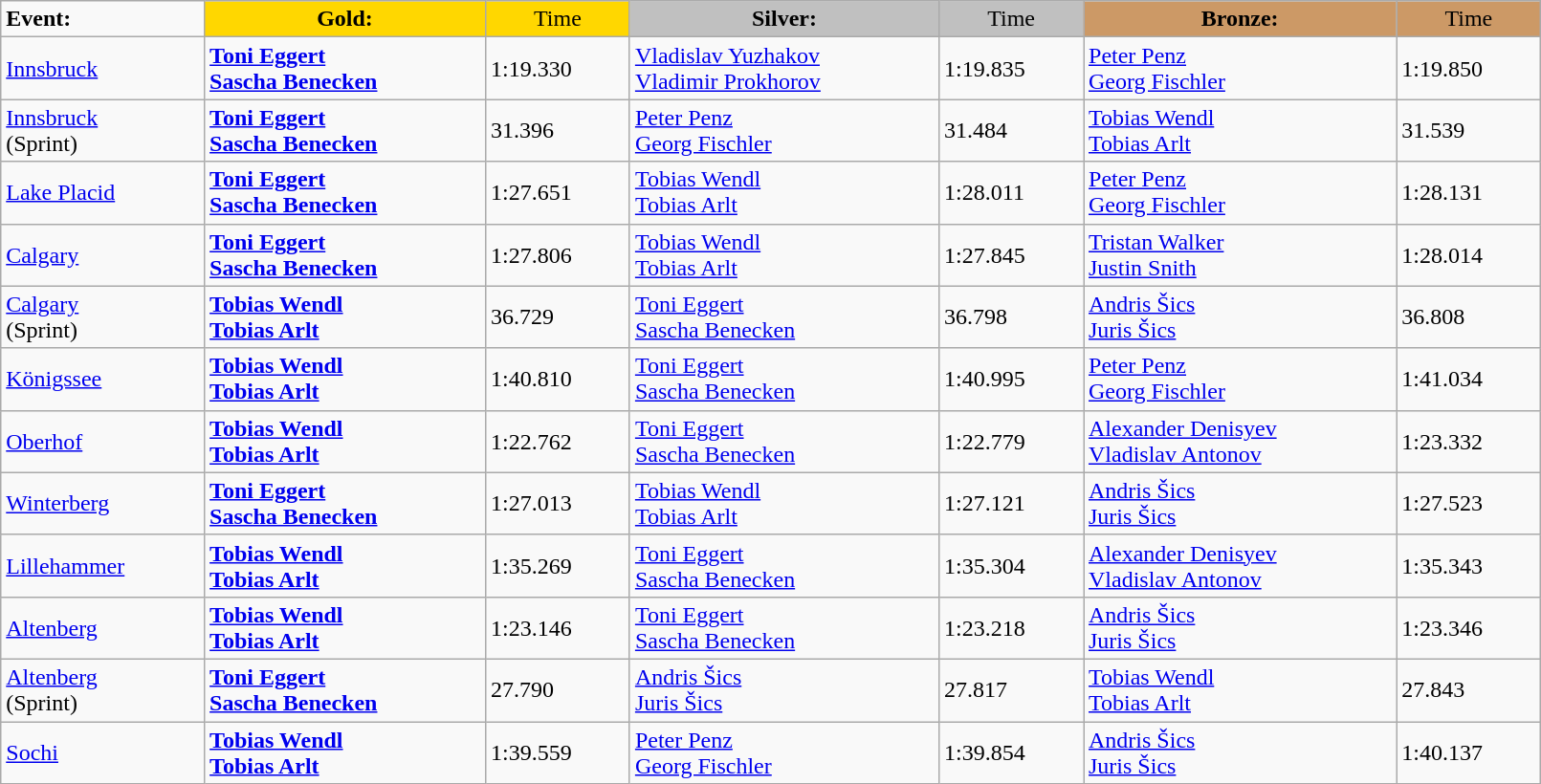<table class="wikitable" style="width:85%;">
<tr>
<td><strong>Event:</strong></td>
<td !  style="text-align:center; background:gold;"><strong>Gold:</strong></td>
<td !  style="text-align:center; background:gold;">Time</td>
<td !  style="text-align:center; background:silver;"><strong>Silver:</strong></td>
<td !  style="text-align:center; background:silver;">Time</td>
<td !  style="text-align:center; background:#c96;"><strong>Bronze:</strong></td>
<td !  style="text-align:center; background:#c96;">Time</td>
</tr>
<tr>
<td><a href='#'>Innsbruck</a></td>
<td><strong><a href='#'>Toni Eggert</a><br><a href='#'>Sascha Benecken</a></strong><br><small></small></td>
<td>1:19.330</td>
<td><a href='#'>Vladislav Yuzhakov</a><br><a href='#'>Vladimir Prokhorov</a><br><small></small></td>
<td>1:19.835</td>
<td><a href='#'>Peter Penz</a><br><a href='#'>Georg Fischler</a><br><small></small></td>
<td>1:19.850</td>
</tr>
<tr>
<td><a href='#'>Innsbruck</a><br>(Sprint)</td>
<td><strong><a href='#'>Toni Eggert</a><br><a href='#'>Sascha Benecken</a></strong><br><small></small></td>
<td>31.396</td>
<td><a href='#'>Peter Penz</a><br><a href='#'>Georg Fischler</a><br><small></small></td>
<td>31.484</td>
<td><a href='#'>Tobias Wendl</a><br><a href='#'>Tobias Arlt</a><br><small></small></td>
<td>31.539</td>
</tr>
<tr>
<td><a href='#'>Lake Placid</a></td>
<td><strong><a href='#'>Toni Eggert</a><br><a href='#'>Sascha Benecken</a></strong><br><small></small></td>
<td>1:27.651</td>
<td><a href='#'>Tobias Wendl</a><br><a href='#'>Tobias Arlt</a><br><small></small></td>
<td>1:28.011</td>
<td><a href='#'>Peter Penz</a><br><a href='#'>Georg Fischler</a><br><small></small></td>
<td>1:28.131</td>
</tr>
<tr>
<td><a href='#'>Calgary</a></td>
<td><strong><a href='#'>Toni Eggert</a><br><a href='#'>Sascha Benecken</a></strong><br><small></small></td>
<td>1:27.806</td>
<td><a href='#'>Tobias Wendl</a><br><a href='#'>Tobias Arlt</a><br><small></small></td>
<td>1:27.845</td>
<td><a href='#'>Tristan Walker</a><br><a href='#'>Justin Snith</a><br><small></small></td>
<td>1:28.014</td>
</tr>
<tr>
<td><a href='#'>Calgary</a><br>(Sprint)</td>
<td><strong><a href='#'>Tobias Wendl</a><br><a href='#'>Tobias Arlt</a></strong><br><small></small></td>
<td>36.729</td>
<td><a href='#'>Toni Eggert</a><br><a href='#'>Sascha Benecken</a><br><small></small></td>
<td>36.798</td>
<td><a href='#'>Andris Šics</a><br><a href='#'>Juris Šics</a><br><small></small></td>
<td>36.808</td>
</tr>
<tr>
<td><a href='#'>Königssee</a></td>
<td><strong><a href='#'>Tobias Wendl</a><br><a href='#'>Tobias Arlt</a></strong><br><small></small></td>
<td>1:40.810</td>
<td><a href='#'>Toni Eggert</a><br><a href='#'>Sascha Benecken</a><br><small></small></td>
<td>1:40.995</td>
<td><a href='#'>Peter Penz</a><br><a href='#'>Georg Fischler</a><br><small></small></td>
<td>1:41.034</td>
</tr>
<tr>
<td><a href='#'>Oberhof</a></td>
<td><strong><a href='#'>Tobias Wendl</a><br><a href='#'>Tobias Arlt</a></strong><br><small></small></td>
<td>1:22.762</td>
<td><a href='#'>Toni Eggert</a><br><a href='#'>Sascha Benecken</a><br><small></small></td>
<td>1:22.779</td>
<td><a href='#'>Alexander Denisyev</a><br><a href='#'>Vladislav Antonov</a><br><small></small></td>
<td>1:23.332</td>
</tr>
<tr>
<td><a href='#'>Winterberg</a></td>
<td><strong><a href='#'>Toni Eggert</a><br><a href='#'>Sascha Benecken</a></strong><br><small></small></td>
<td>1:27.013</td>
<td><a href='#'>Tobias Wendl</a><br><a href='#'>Tobias Arlt</a><br><small></small></td>
<td>1:27.121</td>
<td><a href='#'>Andris Šics</a><br><a href='#'>Juris Šics</a><br><small></small></td>
<td>1:27.523</td>
</tr>
<tr>
<td><a href='#'>Lillehammer</a></td>
<td><strong><a href='#'>Tobias Wendl</a><br><a href='#'>Tobias Arlt</a></strong><br><small></small></td>
<td>1:35.269</td>
<td><a href='#'>Toni Eggert</a><br><a href='#'>Sascha Benecken</a><br><small></small></td>
<td>1:35.304</td>
<td><a href='#'>Alexander Denisyev</a><br><a href='#'>Vladislav Antonov</a><br><small></small></td>
<td>1:35.343</td>
</tr>
<tr>
<td><a href='#'>Altenberg</a></td>
<td><strong><a href='#'>Tobias Wendl</a><br><a href='#'>Tobias Arlt</a></strong><br><small></small></td>
<td>1:23.146</td>
<td><a href='#'>Toni Eggert</a><br><a href='#'>Sascha Benecken</a><br><small></small></td>
<td>1:23.218</td>
<td><a href='#'>Andris Šics</a><br><a href='#'>Juris Šics</a><br><small></small></td>
<td>1:23.346</td>
</tr>
<tr>
<td><a href='#'>Altenberg</a><br>(Sprint)</td>
<td><strong><a href='#'>Toni Eggert</a><br><a href='#'>Sascha Benecken</a></strong><br><small></small></td>
<td>27.790</td>
<td><a href='#'>Andris Šics</a><br><a href='#'>Juris Šics</a><br><small></small></td>
<td>27.817</td>
<td><a href='#'>Tobias Wendl</a><br><a href='#'>Tobias Arlt</a><br><small></small></td>
<td>27.843</td>
</tr>
<tr>
<td><a href='#'>Sochi</a></td>
<td><strong><a href='#'>Tobias Wendl</a><br><a href='#'>Tobias Arlt</a></strong><br><small></small></td>
<td>1:39.559</td>
<td><a href='#'>Peter Penz</a><br><a href='#'>Georg Fischler</a><br><small></small></td>
<td>1:39.854</td>
<td><a href='#'>Andris Šics</a><br><a href='#'>Juris Šics</a><br><small></small></td>
<td>1:40.137</td>
</tr>
</table>
